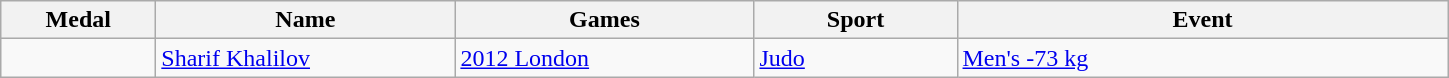<table class="wikitable">
<tr>
<th style="width:6em">Medal</th>
<th style="width:12em">Name</th>
<th style="width:12em">Games</th>
<th style="width:8em">Sport</th>
<th style="width:20em">Event</th>
</tr>
<tr>
<td></td>
<td><a href='#'>Sharif Khalilov</a></td>
<td> <a href='#'>2012 London</a></td>
<td><a href='#'>Judo</a></td>
<td><a href='#'>Men's -73 kg</a></td>
</tr>
</table>
